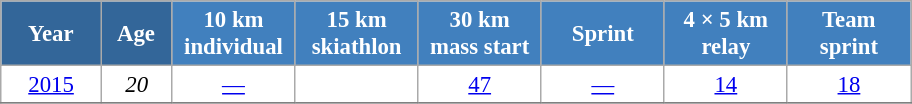<table class="wikitable" style="font-size:95%; text-align:center; border:grey solid 1px; border-collapse:collapse; background:#ffffff;">
<tr>
<th style="background-color:#369; color:white; width:60px;"> Year </th>
<th style="background-color:#369; color:white; width:40px;"> Age </th>
<th style="background-color:#4180be; color:white; width:75px;"> 10 km <br> individual </th>
<th style="background-color:#4180be; color:white; width:75px;"> 15 km <br> skiathlon </th>
<th style="background-color:#4180be; color:white; width:75px;"> 30 km <br> mass start </th>
<th style="background-color:#4180be; color:white; width:75px;"> Sprint </th>
<th style="background-color:#4180be; color:white; width:75px;"> 4 × 5 km <br> relay </th>
<th style="background-color:#4180be; color:white; width:75px;"> Team <br> sprint </th>
</tr>
<tr>
<td><a href='#'>2015</a></td>
<td><em>20</em></td>
<td><a href='#'>—</a></td>
<td><a href='#'></a></td>
<td><a href='#'>47</a></td>
<td><a href='#'>—</a></td>
<td><a href='#'>14</a></td>
<td><a href='#'>18</a></td>
</tr>
<tr>
</tr>
</table>
